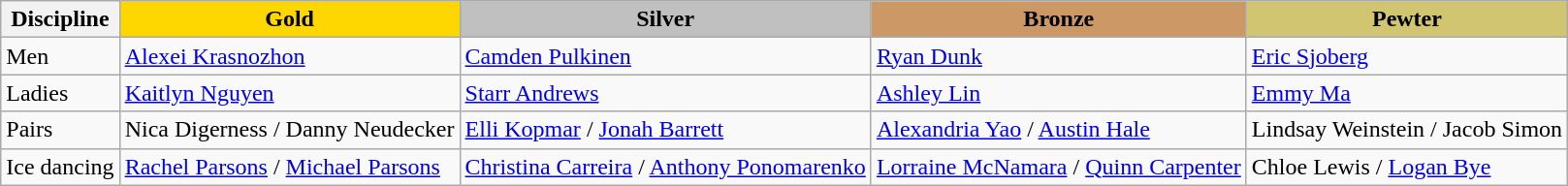<table class="wikitable">
<tr>
<th>Discipline</th>
<td align=center bgcolor=gold><strong>Gold</strong></td>
<td align=center bgcolor=silver><strong>Silver</strong></td>
<td align=center bgcolor=cc9966><strong>Bronze</strong></td>
<td align=center bgcolor=d1c571><strong>Pewter</strong></td>
</tr>
<tr>
<td>Men</td>
<td><a href='#'>Alexei Krasnozhon</a></td>
<td><a href='#'>Camden Pulkinen</a></td>
<td><a href='#'>Ryan Dunk</a></td>
<td><a href='#'>Eric Sjoberg</a></td>
</tr>
<tr>
<td>Ladies</td>
<td><a href='#'>Kaitlyn Nguyen</a></td>
<td><a href='#'>Starr Andrews</a></td>
<td><a href='#'>Ashley Lin</a></td>
<td><a href='#'>Emmy Ma</a></td>
</tr>
<tr>
<td>Pairs</td>
<td>Nica Digerness / Danny Neudecker</td>
<td><a href='#'>Elli Kopmar</a> / <a href='#'>Jonah Barrett</a></td>
<td><a href='#'>Alexandria Yao</a> / <a href='#'>Austin Hale</a></td>
<td>Lindsay Weinstein / Jacob Simon</td>
</tr>
<tr>
<td>Ice dancing</td>
<td><a href='#'>Rachel Parsons</a> / <a href='#'>Michael Parsons</a></td>
<td><a href='#'>Christina Carreira</a> / <a href='#'>Anthony Ponomarenko</a></td>
<td><a href='#'>Lorraine McNamara</a> / <a href='#'>Quinn Carpenter</a></td>
<td>Chloe Lewis / <a href='#'>Logan Bye</a></td>
</tr>
</table>
